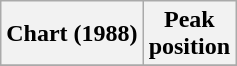<table class="wikitable plainrowheaders">
<tr>
<th scope="col">Chart (1988)</th>
<th scope="col">Peak<br>position</th>
</tr>
<tr>
</tr>
</table>
